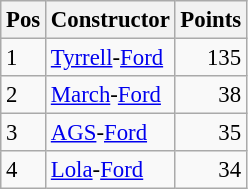<table class="wikitable" style="font-size: 95%;">
<tr>
<th>Pos</th>
<th>Constructor</th>
<th>Points</th>
</tr>
<tr>
<td>1</td>
<td> <a href='#'>Tyrrell</a>-<a href='#'>Ford</a></td>
<td align="right">135</td>
</tr>
<tr>
<td>2</td>
<td> <a href='#'>March</a>-<a href='#'>Ford</a></td>
<td align="right">38</td>
</tr>
<tr>
<td>3</td>
<td> <a href='#'>AGS</a>-<a href='#'>Ford</a></td>
<td align="right">35</td>
</tr>
<tr>
<td>4</td>
<td> <a href='#'>Lola</a>-<a href='#'>Ford</a></td>
<td align="right">34</td>
</tr>
</table>
